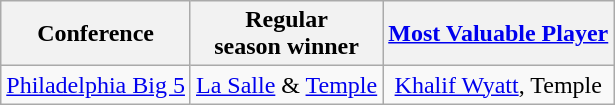<table class="wikitable" style="text-align:center;">
<tr>
<th>Conference</th>
<th>Regular <br> season winner</th>
<th><a href='#'>Most Valuable Player</a></th>
</tr>
<tr>
<td><a href='#'>Philadelphia Big 5</a></td>
<td><a href='#'>La Salle</a> & <a href='#'>Temple</a></td>
<td><a href='#'>Khalif Wyatt</a>, Temple</td>
</tr>
</table>
